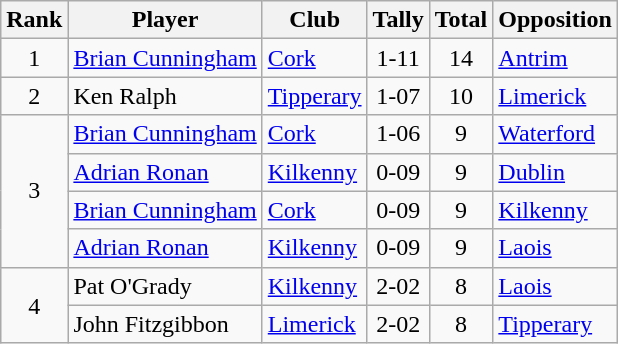<table class="wikitable">
<tr>
<th>Rank</th>
<th>Player</th>
<th>Club</th>
<th>Tally</th>
<th>Total</th>
<th>Opposition</th>
</tr>
<tr>
<td rowspan="1" style="text-align:center;">1</td>
<td><a href='#'>Brian Cunningham</a></td>
<td><a href='#'>Cork</a></td>
<td align=center>1-11</td>
<td align=center>14</td>
<td><a href='#'>Antrim</a></td>
</tr>
<tr>
<td rowspan="1" style="text-align:center;">2</td>
<td>Ken Ralph</td>
<td><a href='#'>Tipperary</a></td>
<td align=center>1-07</td>
<td align=center>10</td>
<td><a href='#'>Limerick</a></td>
</tr>
<tr>
<td rowspan="4" style="text-align:center;">3</td>
<td><a href='#'>Brian Cunningham</a></td>
<td><a href='#'>Cork</a></td>
<td align=center>1-06</td>
<td align=center>9</td>
<td><a href='#'>Waterford</a></td>
</tr>
<tr>
<td><a href='#'>Adrian Ronan</a></td>
<td><a href='#'>Kilkenny</a></td>
<td align=center>0-09</td>
<td align=center>9</td>
<td><a href='#'>Dublin</a></td>
</tr>
<tr>
<td><a href='#'>Brian Cunningham</a></td>
<td><a href='#'>Cork</a></td>
<td align=center>0-09</td>
<td align=center>9</td>
<td><a href='#'>Kilkenny</a></td>
</tr>
<tr>
<td><a href='#'>Adrian Ronan</a></td>
<td><a href='#'>Kilkenny</a></td>
<td align=center>0-09</td>
<td align=center>9</td>
<td><a href='#'>Laois</a></td>
</tr>
<tr>
<td rowspan="2" style="text-align:center;">4</td>
<td>Pat O'Grady</td>
<td><a href='#'>Kilkenny</a></td>
<td align=center>2-02</td>
<td align=center>8</td>
<td><a href='#'>Laois</a></td>
</tr>
<tr>
<td>John Fitzgibbon</td>
<td><a href='#'>Limerick</a></td>
<td align=center>2-02</td>
<td align=center>8</td>
<td><a href='#'>Tipperary</a></td>
</tr>
</table>
